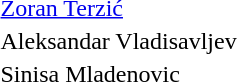<table>
<tr>
<th></th>
<td> <a href='#'>Zoran Terzić</a></td>
</tr>
<tr>
<th></th>
<td>Aleksandar Vladisavljev</td>
</tr>
<tr>
<th></th>
<td>Sinisa Mladenovic</td>
</tr>
</table>
